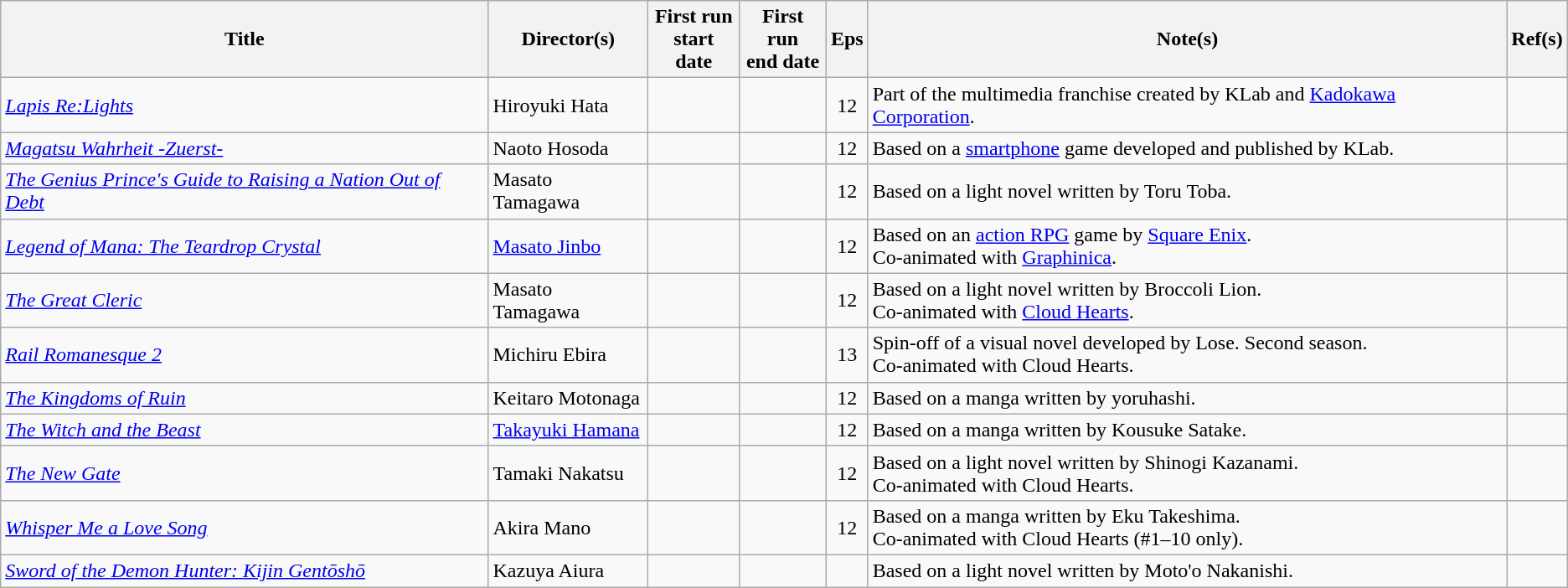<table class="wikitable sortable">
<tr>
<th scope="col">Title</th>
<th scope="col">Director(s)</th>
<th scope="col">First run<br>start date</th>
<th scope="col">First run<br>end date</th>
<th scope="col" class="unsortable">Eps</th>
<th scope="col" class="unsortable">Note(s)</th>
<th scope="col" class="unsortable">Ref(s)</th>
</tr>
<tr>
<td><em><a href='#'>Lapis Re:Lights</a></em></td>
<td>Hiroyuki Hata</td>
<td></td>
<td></td>
<td style="text-align:center">12</td>
<td>Part of the multimedia franchise created by KLab and <a href='#'>Kadokawa Corporation</a>.</td>
<td style="text-align:center"></td>
</tr>
<tr>
<td><em><a href='#'>Magatsu Wahrheit -Zuerst-</a></em></td>
<td>Naoto Hosoda</td>
<td></td>
<td></td>
<td style="text-align:center">12</td>
<td>Based on a <a href='#'>smartphone</a> game developed and published by KLab.</td>
<td style="text-align:center"></td>
</tr>
<tr>
<td><em><a href='#'>The Genius Prince's Guide to Raising a Nation Out of Debt</a></em></td>
<td>Masato Tamagawa</td>
<td></td>
<td></td>
<td style="text-align:center">12</td>
<td>Based on a light novel written by Toru Toba.</td>
<td style="text-align:center"></td>
</tr>
<tr>
<td><em><a href='#'>Legend of Mana: The Teardrop Crystal</a></em></td>
<td><a href='#'>Masato Jinbo</a></td>
<td></td>
<td></td>
<td style="text-align:center">12</td>
<td>Based on an <a href='#'>action RPG</a> game by <a href='#'>Square Enix</a>.<br>Co-animated with <a href='#'>Graphinica</a>.</td>
<td style="text-align:center"></td>
</tr>
<tr>
<td><em><a href='#'>The Great Cleric</a></em></td>
<td>Masato Tamagawa</td>
<td></td>
<td></td>
<td style="text-align:center">12</td>
<td>Based on a light novel written by Broccoli Lion.<br>Co-animated with <a href='#'>Cloud Hearts</a>.</td>
<td style="text-align:center"></td>
</tr>
<tr>
<td><em><a href='#'>Rail Romanesque 2</a></em></td>
<td>Michiru Ebira</td>
<td></td>
<td></td>
<td style="text-align:center">13</td>
<td>Spin-off of a visual novel developed by Lose. Second season.<br>Co-animated with Cloud Hearts.</td>
<td style="text-align:center"></td>
</tr>
<tr>
<td><em><a href='#'>The Kingdoms of Ruin</a></em></td>
<td>Keitaro Motonaga</td>
<td></td>
<td></td>
<td style="text-align:center">12</td>
<td>Based on a manga written by yoruhashi.</td>
<td style="text-align:center"></td>
</tr>
<tr>
<td><em><a href='#'>The Witch and the Beast</a></em></td>
<td><a href='#'>Takayuki Hamana</a></td>
<td></td>
<td></td>
<td style="text-align:center">12</td>
<td>Based on a manga written by Kousuke Satake.</td>
<td style="text-align:center"></td>
</tr>
<tr>
<td><em><a href='#'>The New Gate</a></em></td>
<td>Tamaki Nakatsu</td>
<td></td>
<td></td>
<td style="text-align:center">12</td>
<td>Based on a light novel written by Shinogi Kazanami.<br>Co-animated with Cloud Hearts.</td>
<td style="text-align:center"></td>
</tr>
<tr>
<td><em><a href='#'>Whisper Me a Love Song</a></em></td>
<td>Akira Mano</td>
<td></td>
<td></td>
<td style="text-align:center">12</td>
<td>Based on a manga written by Eku Takeshima.<br>Co-animated with Cloud Hearts (#1–10 only).</td>
<td style="text-align:center"></td>
</tr>
<tr>
<td><em><a href='#'>Sword of the Demon Hunter: Kijin Gentōshō</a></em></td>
<td>Kazuya Aiura</td>
<td></td>
<td></td>
<td style="text-align:center"></td>
<td>Based on a light novel written by Moto'o Nakanishi.</td>
<td style="text-align:center"></td>
</tr>
</table>
